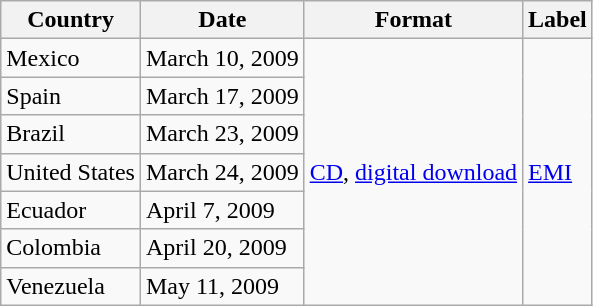<table class="wikitable">
<tr>
<th>Country</th>
<th>Date</th>
<th>Format</th>
<th>Label</th>
</tr>
<tr>
<td>Mexico</td>
<td>March 10, 2009</td>
<td rowspan="7"><a href='#'>CD</a>, <a href='#'>digital download</a></td>
<td rowspan="7"><a href='#'>EMI</a></td>
</tr>
<tr>
<td>Spain</td>
<td>March 17, 2009</td>
</tr>
<tr>
<td>Brazil</td>
<td>March 23, 2009</td>
</tr>
<tr>
<td>United States</td>
<td>March 24, 2009</td>
</tr>
<tr>
<td>Ecuador</td>
<td>April 7, 2009</td>
</tr>
<tr>
<td>Colombia</td>
<td>April 20, 2009</td>
</tr>
<tr>
<td>Venezuela</td>
<td>May 11, 2009</td>
</tr>
</table>
